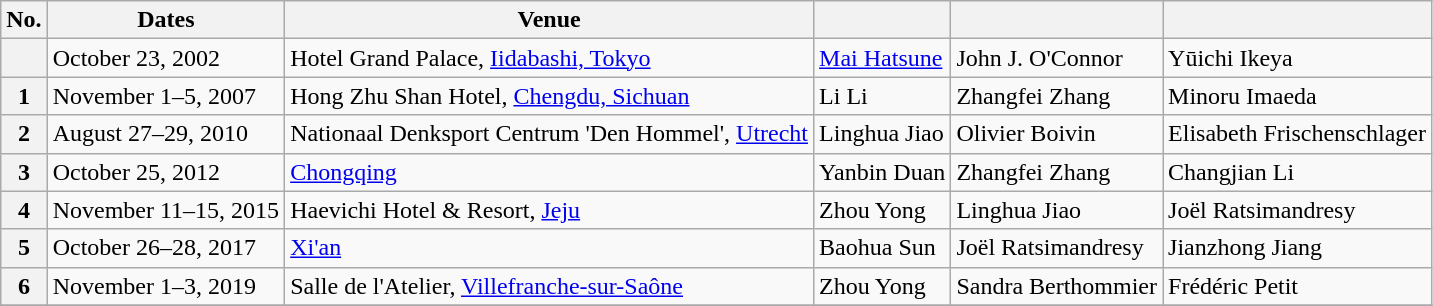<table class="wikitable">
<tr>
<th>No.</th>
<th>Dates</th>
<th>Venue</th>
<th></th>
<th></th>
<th></th>
</tr>
<tr>
<th></th>
<td>October 23, 2002</td>
<td> Hotel Grand Palace, <a href='#'>Iidabashi, Tokyo</a></td>
<td> <a href='#'>Mai Hatsune</a></td>
<td> John J. O'Connor</td>
<td> Yūichi Ikeya</td>
</tr>
<tr>
<th>1</th>
<td>November 1–5, 2007</td>
<td> Hong Zhu Shan Hotel, <a href='#'>Chengdu, Sichuan</a></td>
<td> Li Li</td>
<td> Zhangfei Zhang</td>
<td> Minoru Imaeda</td>
</tr>
<tr>
<th>2</th>
<td>August 27–29, 2010</td>
<td> Nationaal Denksport Centrum 'Den Hommel', <a href='#'>Utrecht</a></td>
<td> Linghua Jiao</td>
<td> Olivier Boivin</td>
<td> Elisabeth Frischenschlager</td>
</tr>
<tr>
<th>3</th>
<td>October 25, 2012</td>
<td> <a href='#'>Chongqing</a></td>
<td> Yanbin Duan</td>
<td> Zhangfei Zhang</td>
<td> Changjian Li</td>
</tr>
<tr>
<th>4</th>
<td>November 11–15, 2015</td>
<td> Haevichi Hotel & Resort, <a href='#'>Jeju</a></td>
<td> Zhou Yong</td>
<td> Linghua Jiao</td>
<td> Joël Ratsimandresy</td>
</tr>
<tr>
<th>5</th>
<td>October 26–28, 2017</td>
<td> <a href='#'>Xi'an</a></td>
<td> Baohua Sun</td>
<td> Joël Ratsimandresy</td>
<td> Jianzhong Jiang</td>
</tr>
<tr>
<th>6</th>
<td>November 1–3, 2019</td>
<td> Salle de l'Atelier, <a href='#'>Villefranche-sur-Saône</a></td>
<td> Zhou Yong</td>
<td> Sandra Berthommier</td>
<td> Frédéric Petit</td>
</tr>
<tr>
</tr>
</table>
